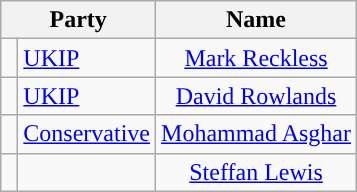<table class="wikitable" style="text-align:center">
<tr>
<th colspan="2">Party</th>
<th>Name</th>
</tr>
<tr>
<td style="width: 4px"></td>
<td style="text-align: left;" scope="row"><a href='#'>UKIP</a></td>
<td><a href='#'>Mark Reckless</a></td>
</tr>
<tr>
<td style="width: 4px"></td>
<td style="text-align: left;" scope="row"><a href='#'>UKIP</a></td>
<td><a href='#'>David Rowlands</a></td>
</tr>
<tr>
<td style="width: 4px"></td>
<td style="text-align: left;" scope="row"><a href='#'>Conservative</a></td>
<td><a href='#'>Mohammad Asghar</a></td>
</tr>
<tr>
<td style="width: 4px"></td>
<td style="text-align: left;" scope="row"><a href='#'></a></td>
<td><a href='#'>Steffan Lewis</a></td>
</tr>
</table>
